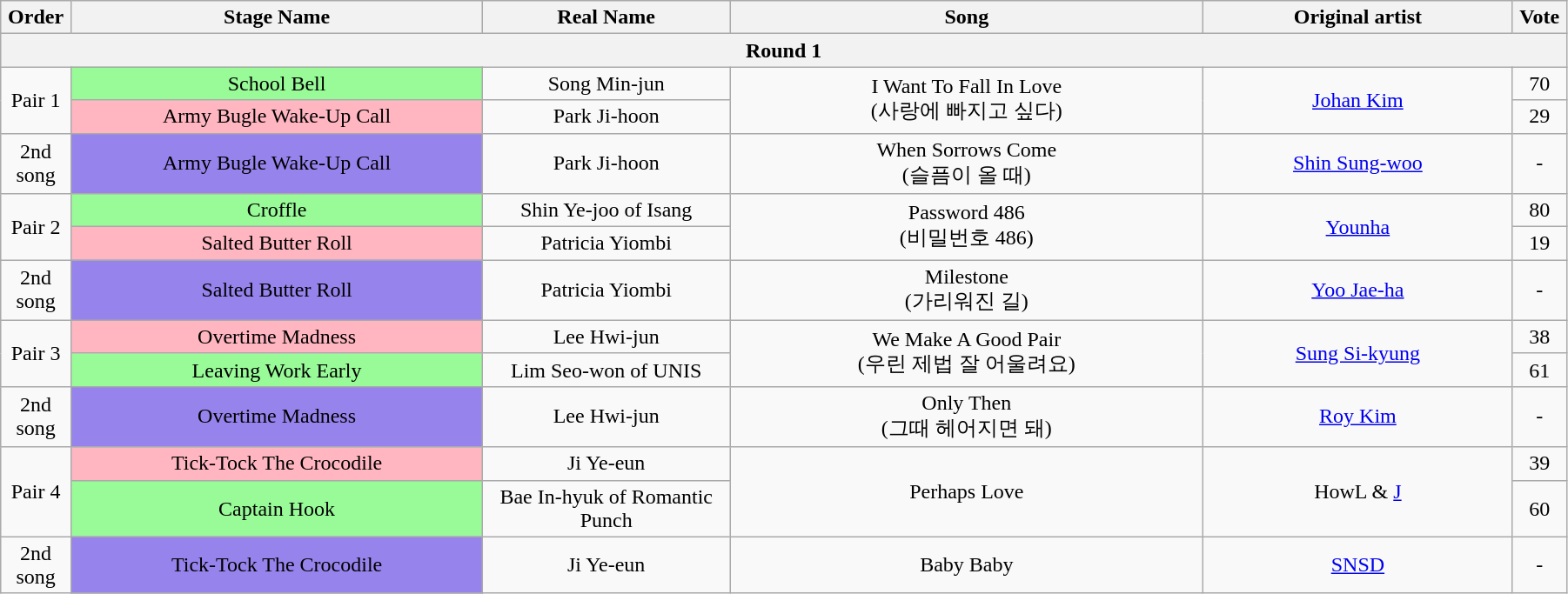<table class="wikitable" style="text-align:center; width:95%;">
<tr>
<th style="width:1%;">Order</th>
<th style="width:20%;">Stage Name</th>
<th style="width:12%;">Real Name</th>
<th style="width:23%;">Song</th>
<th style="width:15%;">Original artist</th>
<th style="width:1%;">Vote</th>
</tr>
<tr>
<th colspan=6>Round 1</th>
</tr>
<tr>
<td rowspan=2>Pair 1</td>
<td bgcolor="palegreen">School Bell</td>
<td>Song Min-jun</td>
<td rowspan=2>I Want To Fall In Love<br>(사랑에 빠지고 싶다)</td>
<td rowspan=2><a href='#'>Johan Kim</a></td>
<td>70</td>
</tr>
<tr>
<td bgcolor="lightpink">Army Bugle Wake-Up Call</td>
<td>Park Ji-hoon</td>
<td>29</td>
</tr>
<tr>
<td>2nd song</td>
<td bgcolor="#9683EC">Army Bugle Wake-Up Call</td>
<td>Park Ji-hoon</td>
<td>When Sorrows Come<br>(슬픔이 올 때)</td>
<td><a href='#'>Shin Sung-woo</a></td>
<td>-</td>
</tr>
<tr>
<td rowspan=2>Pair 2</td>
<td bgcolor="palegreen">Croffle</td>
<td>Shin Ye-joo of Isang</td>
<td rowspan=2>Password 486<br>(비밀번호 486)</td>
<td rowspan=2><a href='#'>Younha</a></td>
<td>80</td>
</tr>
<tr>
<td bgcolor="lightpink">Salted Butter Roll</td>
<td>Patricia Yiombi</td>
<td>19</td>
</tr>
<tr>
<td>2nd song</td>
<td bgcolor="#9683EC">Salted Butter Roll</td>
<td>Patricia Yiombi</td>
<td>Milestone<br>(가리워진 길)</td>
<td><a href='#'>Yoo Jae-ha</a></td>
<td>-</td>
</tr>
<tr>
<td rowspan=2>Pair 3</td>
<td bgcolor="lightpink">Overtime Madness</td>
<td>Lee Hwi-jun</td>
<td rowspan=2>We Make A Good Pair<br>(우린 제법 잘 어울려요)</td>
<td rowspan=2><a href='#'>Sung Si-kyung</a></td>
<td>38</td>
</tr>
<tr>
<td bgcolor="palegreen">Leaving Work Early</td>
<td>Lim Seo-won of UNIS</td>
<td>61</td>
</tr>
<tr>
<td>2nd song</td>
<td bgcolor="#9683EC">Overtime Madness</td>
<td>Lee Hwi-jun</td>
<td>Only Then<br>(그때 헤어지면 돼)</td>
<td><a href='#'>Roy Kim</a></td>
<td>-</td>
</tr>
<tr>
<td rowspan=2>Pair 4</td>
<td bgcolor="lightpink">Tick-Tock The Crocodile</td>
<td>Ji Ye-eun</td>
<td rowspan=2>Perhaps Love</td>
<td rowspan=2>HowL & <a href='#'>J</a></td>
<td>39</td>
</tr>
<tr>
<td bgcolor="palegreen">Captain Hook</td>
<td>Bae In-hyuk of Romantic Punch</td>
<td>60</td>
</tr>
<tr>
<td>2nd song</td>
<td bgcolor="#9683EC">Tick-Tock The Crocodile</td>
<td>Ji Ye-eun</td>
<td>Baby Baby</td>
<td><a href='#'>SNSD</a></td>
<td>-</td>
</tr>
</table>
